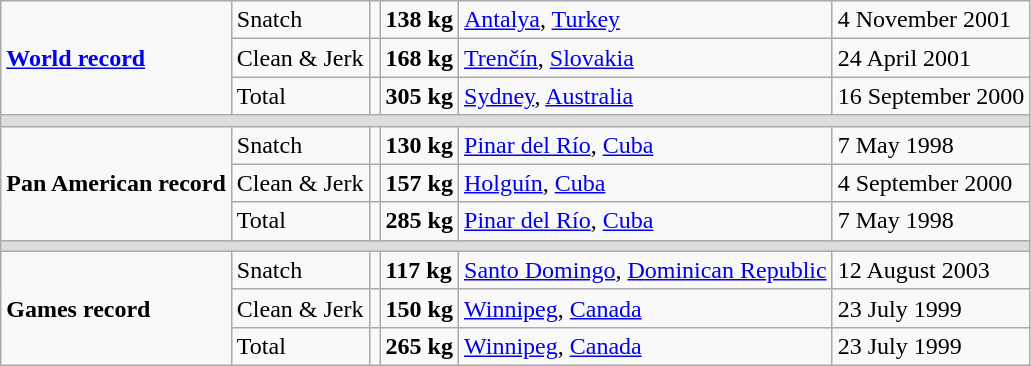<table class="wikitable">
<tr>
<td rowspan=3><strong><a href='#'>World record</a></strong></td>
<td>Snatch</td>
<td></td>
<td><strong>138 kg</strong></td>
<td><a href='#'>Antalya</a>, <a href='#'>Turkey</a></td>
<td>4 November 2001</td>
</tr>
<tr>
<td>Clean & Jerk</td>
<td></td>
<td><strong>168 kg</strong></td>
<td><a href='#'>Trenčín</a>, <a href='#'>Slovakia</a></td>
<td>24 April 2001</td>
</tr>
<tr>
<td>Total</td>
<td></td>
<td><strong>305 kg</strong></td>
<td><a href='#'>Sydney</a>, <a href='#'>Australia</a></td>
<td>16 September 2000</td>
</tr>
<tr style="background-color:#DDDDDD;">
<td colspan=6></td>
</tr>
<tr>
<td rowspan=3><strong>Pan American record</strong></td>
<td>Snatch</td>
<td></td>
<td><strong>130 kg</strong></td>
<td><a href='#'>Pinar del Río</a>, <a href='#'>Cuba</a></td>
<td>7 May 1998</td>
</tr>
<tr>
<td>Clean & Jerk</td>
<td></td>
<td><strong>157 kg</strong></td>
<td><a href='#'>Holguín</a>, <a href='#'>Cuba</a></td>
<td>4 September 2000</td>
</tr>
<tr>
<td>Total</td>
<td></td>
<td><strong>285 kg</strong></td>
<td><a href='#'>Pinar del Río</a>, <a href='#'>Cuba</a></td>
<td>7 May 1998</td>
</tr>
<tr style="background-color:#DDDDDD;">
<td colspan=6></td>
</tr>
<tr>
<td rowspan=3><strong>Games record</strong></td>
<td>Snatch</td>
<td></td>
<td><strong>117 kg</strong></td>
<td><a href='#'>Santo Domingo</a>, <a href='#'>Dominican Republic</a></td>
<td>12 August 2003</td>
</tr>
<tr>
<td>Clean & Jerk</td>
<td></td>
<td><strong>150 kg</strong></td>
<td><a href='#'>Winnipeg</a>, <a href='#'>Canada</a></td>
<td>23 July 1999</td>
</tr>
<tr>
<td>Total</td>
<td></td>
<td><strong>265 kg</strong></td>
<td><a href='#'>Winnipeg</a>, <a href='#'>Canada</a></td>
<td>23 July 1999</td>
</tr>
</table>
